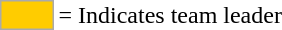<table>
<tr>
<td style="background-color:#FFCC00; border:1px solid #aaaaaa; width:2em;"></td>
<td>= Indicates team leader</td>
</tr>
</table>
